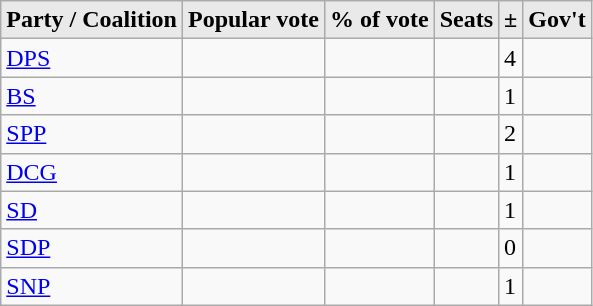<table class="wikitable">
<tr>
<th style="background-color:#E9E9E9">Party / Coalition</th>
<th style="background-color:#E9E9E9">Popular vote</th>
<th style="background-color:#E9E9E9">% of vote</th>
<th style="background-color:#E9E9E9">Seats</th>
<th style="background-color:#E9E9E9">±</th>
<th style="background-color:#E9E9E9">Gov't</th>
</tr>
<tr>
<td><a href='#'>DPS</a></td>
<td></td>
<td></td>
<td></td>
<td>4</td>
<td></td>
</tr>
<tr>
<td><a href='#'>BS</a></td>
<td></td>
<td></td>
<td></td>
<td>1</td>
<td></td>
</tr>
<tr>
<td><a href='#'>SPP</a></td>
<td></td>
<td></td>
<td></td>
<td>2</td>
<td></td>
</tr>
<tr>
<td><a href='#'>DCG</a></td>
<td></td>
<td></td>
<td></td>
<td>1</td>
<td></td>
</tr>
<tr>
<td><a href='#'>SD</a></td>
<td></td>
<td></td>
<td></td>
<td>1</td>
<td></td>
</tr>
<tr>
<td><a href='#'>SDP</a></td>
<td></td>
<td></td>
<td></td>
<td>0</td>
<td></td>
</tr>
<tr>
<td><a href='#'>SNP</a></td>
<td></td>
<td></td>
<td></td>
<td>1</td>
<td></td>
</tr>
</table>
